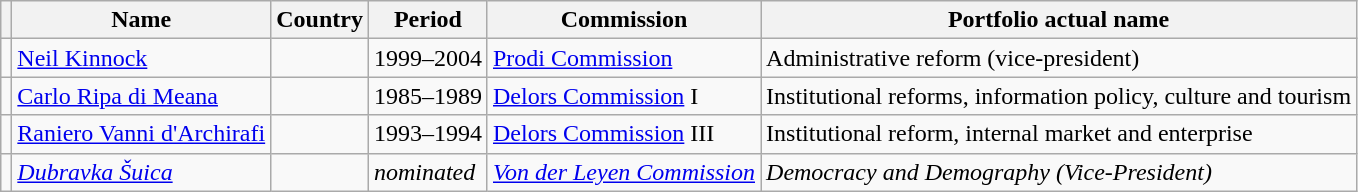<table class="wikitable">
<tr>
<th></th>
<th>Name</th>
<th>Country</th>
<th>Period</th>
<th>Commission</th>
<th>Portfolio actual name</th>
</tr>
<tr>
<td></td>
<td><a href='#'>Neil Kinnock</a></td>
<td></td>
<td>1999–2004</td>
<td><a href='#'>Prodi Commission</a></td>
<td>Administrative reform (vice-president)</td>
</tr>
<tr>
<td></td>
<td><a href='#'>Carlo Ripa di Meana</a></td>
<td></td>
<td>1985–1989</td>
<td><a href='#'>Delors Commission</a> I</td>
<td>Institutional reforms, information policy, culture and tourism</td>
</tr>
<tr>
<td></td>
<td><a href='#'>Raniero Vanni d'Archirafi</a></td>
<td></td>
<td>1993–1994</td>
<td><a href='#'>Delors Commission</a> III</td>
<td>Institutional reform, internal market and enterprise</td>
</tr>
<tr>
<td></td>
<td><em><a href='#'>Dubravka Šuica</a></em></td>
<td><em></em></td>
<td><em>nominated</em></td>
<td><em><a href='#'>Von der Leyen Commission</a></em></td>
<td><em>Democracy and Demography (Vice-President)</em></td>
</tr>
</table>
